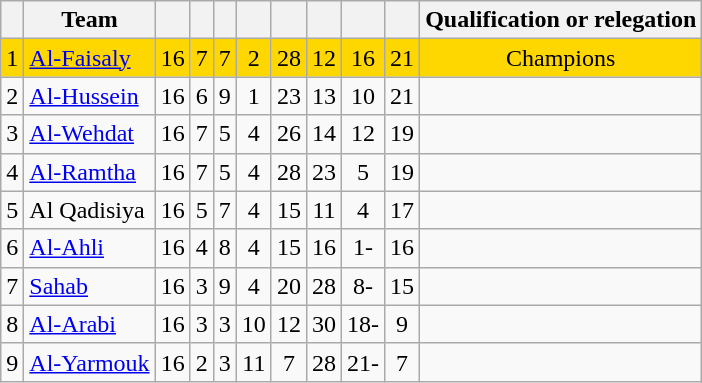<table class="wikitable" style="text-align:center;">
<tr>
<th></th>
<th>Team</th>
<th></th>
<th></th>
<th></th>
<th></th>
<th></th>
<th></th>
<th></th>
<th></th>
<th>Qualification or relegation</th>
</tr>
<tr bgcolor=gold>
<td>1</td>
<td style="text-align:left;"><a href='#'>Al-Faisaly</a></td>
<td>16</td>
<td>7</td>
<td>7</td>
<td>2</td>
<td>28</td>
<td>12</td>
<td>16</td>
<td>21</td>
<td>Champions</td>
</tr>
<tr>
<td>2</td>
<td style="text-align:left;"><a href='#'>Al-Hussein</a></td>
<td>16</td>
<td>6</td>
<td>9</td>
<td>1</td>
<td>23</td>
<td>13</td>
<td>10</td>
<td>21</td>
<td></td>
</tr>
<tr>
<td>3</td>
<td style="text-align:left;"><a href='#'>Al-Wehdat</a></td>
<td>16</td>
<td>7</td>
<td>5</td>
<td>4</td>
<td>26</td>
<td>14</td>
<td>12</td>
<td>19</td>
<td></td>
</tr>
<tr bgcolor=>
<td>4</td>
<td style="text-align:left;"><a href='#'>Al-Ramtha</a></td>
<td>16</td>
<td>7</td>
<td>5</td>
<td>4</td>
<td>28</td>
<td>23</td>
<td>5</td>
<td>19</td>
<td></td>
</tr>
<tr>
<td>5</td>
<td style="text-align:left;">Al Qadisiya</td>
<td>16</td>
<td>5</td>
<td>7</td>
<td>4</td>
<td>15</td>
<td>11</td>
<td>4</td>
<td>17</td>
<td></td>
</tr>
<tr bgcolor=>
<td>6</td>
<td style="text-align:left;"><a href='#'>Al-Ahli</a></td>
<td>16</td>
<td>4</td>
<td>8</td>
<td>4</td>
<td>15</td>
<td>16</td>
<td>1-</td>
<td>16</td>
<td></td>
</tr>
<tr bgcolor=>
<td>7</td>
<td style="text-align:left;"><a href='#'>Sahab</a></td>
<td>16</td>
<td>3</td>
<td>9</td>
<td>4</td>
<td>20</td>
<td>28</td>
<td>8-</td>
<td>15</td>
<td></td>
</tr>
<tr bgcolor=>
<td>8</td>
<td style="text-align:left;"><a href='#'>Al-Arabi</a></td>
<td>16</td>
<td>3</td>
<td>3</td>
<td>10</td>
<td>12</td>
<td>30</td>
<td>18-</td>
<td>9</td>
<td></td>
</tr>
<tr bgcolor=>
<td>9</td>
<td style="text-align:left;"><a href='#'>Al-Yarmouk</a></td>
<td>16</td>
<td>2</td>
<td>3</td>
<td>11</td>
<td>7</td>
<td>28</td>
<td>21-</td>
<td>7</td>
<td></td>
</tr>
</table>
